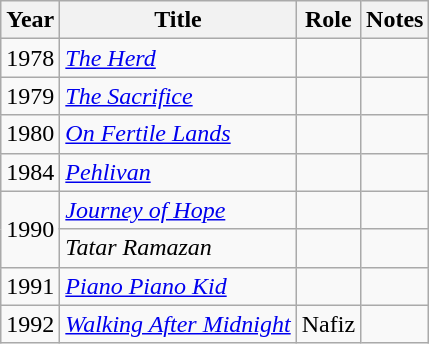<table class="wikitable sortable">
<tr>
<th>Year</th>
<th>Title</th>
<th>Role</th>
<th class="unsortable">Notes</th>
</tr>
<tr>
<td>1978</td>
<td><em><a href='#'>The Herd</a></em></td>
<td></td>
<td></td>
</tr>
<tr>
<td>1979</td>
<td><em><a href='#'>The Sacrifice</a></em></td>
<td></td>
<td></td>
</tr>
<tr>
<td>1980</td>
<td><em><a href='#'>On Fertile Lands</a></em></td>
<td></td>
<td></td>
</tr>
<tr>
<td>1984</td>
<td><em><a href='#'>Pehlivan</a></em></td>
<td></td>
<td></td>
</tr>
<tr>
<td rowspan="2">1990</td>
<td><em><a href='#'>Journey of Hope</a></em></td>
<td></td>
<td></td>
</tr>
<tr>
<td><em>Tatar Ramazan</em></td>
<td></td>
<td></td>
</tr>
<tr>
<td>1991</td>
<td><em><a href='#'>Piano Piano Kid</a></em></td>
<td></td>
<td></td>
</tr>
<tr>
<td>1992</td>
<td><em><a href='#'>Walking After Midnight</a></em></td>
<td>Nafiz</td>
<td></td>
</tr>
</table>
